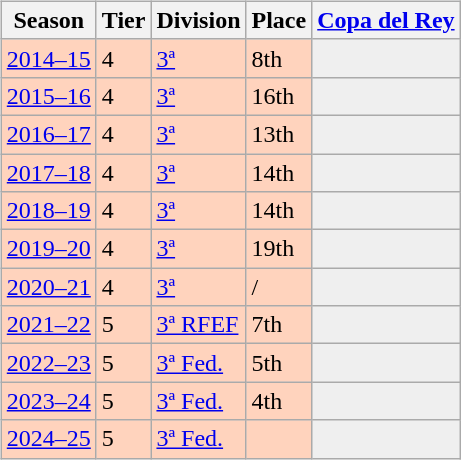<table>
<tr>
<td valign="top" width=0%><br><table class="wikitable">
<tr style="background:#f0f6fa;">
<th>Season</th>
<th>Tier</th>
<th>Division</th>
<th>Place</th>
<th><a href='#'>Copa del Rey</a></th>
</tr>
<tr>
<td style="background:#FFD3BD;"><a href='#'>2014–15</a></td>
<td style="background:#FFD3BD;">4</td>
<td style="background:#FFD3BD;"><a href='#'>3ª</a></td>
<td style="background:#FFD3BD;">8th</td>
<td style="background:#efefef;"></td>
</tr>
<tr>
<td style="background:#FFD3BD;"><a href='#'>2015–16</a></td>
<td style="background:#FFD3BD;">4</td>
<td style="background:#FFD3BD;"><a href='#'>3ª</a></td>
<td style="background:#FFD3BD;">16th</td>
<td style="background:#efefef;"></td>
</tr>
<tr>
<td style="background:#FFD3BD;"><a href='#'>2016–17</a></td>
<td style="background:#FFD3BD;">4</td>
<td style="background:#FFD3BD;"><a href='#'>3ª</a></td>
<td style="background:#FFD3BD;">13th</td>
<td style="background:#efefef;"></td>
</tr>
<tr>
<td style="background:#FFD3BD;"><a href='#'>2017–18</a></td>
<td style="background:#FFD3BD;">4</td>
<td style="background:#FFD3BD;"><a href='#'>3ª</a></td>
<td style="background:#FFD3BD;">14th</td>
<td style="background:#efefef;"></td>
</tr>
<tr>
<td style="background:#FFD3BD;"><a href='#'>2018–19</a></td>
<td style="background:#FFD3BD;">4</td>
<td style="background:#FFD3BD;"><a href='#'>3ª</a></td>
<td style="background:#FFD3BD;">14th</td>
<th style="background:#efefef;"></th>
</tr>
<tr>
<td style="background:#FFD3BD;"><a href='#'>2019–20</a></td>
<td style="background:#FFD3BD;">4</td>
<td style="background:#FFD3BD;"><a href='#'>3ª</a></td>
<td style="background:#FFD3BD;">19th</td>
<th style="background:#efefef;"></th>
</tr>
<tr>
<td style="background:#FFD3BD;"><a href='#'>2020–21</a></td>
<td style="background:#FFD3BD;">4</td>
<td style="background:#FFD3BD;"><a href='#'>3ª</a></td>
<td style="background:#FFD3BD;"> / </td>
<th style="background:#efefef;"></th>
</tr>
<tr>
<td style="background:#FFD3BD;"><a href='#'>2021–22</a></td>
<td style="background:#FFD3BD;">5</td>
<td style="background:#FFD3BD;"><a href='#'>3ª RFEF</a></td>
<td style="background:#FFD3BD;">7th</td>
<th style="background:#efefef;"></th>
</tr>
<tr>
<td style="background:#FFD3BD;"><a href='#'>2022–23</a></td>
<td style="background:#FFD3BD;">5</td>
<td style="background:#FFD3BD;"><a href='#'>3ª Fed.</a></td>
<td style="background:#FFD3BD;">5th</td>
<th style="background:#efefef;"></th>
</tr>
<tr>
<td style="background:#FFD3BD;"><a href='#'>2023–24</a></td>
<td style="background:#FFD3BD;">5</td>
<td style="background:#FFD3BD;"><a href='#'>3ª Fed.</a></td>
<td style="background:#FFD3BD;">4th</td>
<th style="background:#efefef;"></th>
</tr>
<tr>
<td style="background:#FFD3BD;"><a href='#'>2024–25</a></td>
<td style="background:#FFD3BD;">5</td>
<td style="background:#FFD3BD;"><a href='#'>3ª Fed.</a></td>
<td style="background:#FFD3BD;"></td>
<th style="background:#efefef;"></th>
</tr>
</table>
</td>
</tr>
</table>
